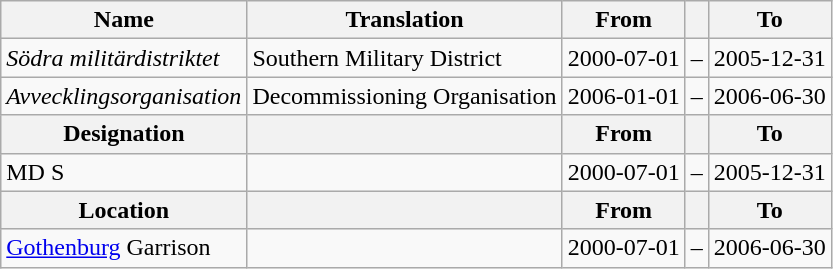<table class="wikitable">
<tr>
<th style="font-weight:bold;">Name</th>
<th style="font-weight:bold;">Translation</th>
<th style="text-align: center; font-weight:bold;">From</th>
<th></th>
<th style="text-align: center; font-weight:bold;">To</th>
</tr>
<tr>
<td style="font-style:italic;">Södra militärdistriktet</td>
<td>Southern Military District</td>
<td>2000-07-01</td>
<td>–</td>
<td>2005-12-31</td>
</tr>
<tr>
<td style="font-style:italic;">Avvecklingsorganisation</td>
<td>Decommissioning Organisation</td>
<td>2006-01-01</td>
<td>–</td>
<td>2006-06-30</td>
</tr>
<tr>
<th style="font-weight:bold;">Designation</th>
<th style="font-weight:bold;"></th>
<th style="text-align: center; font-weight:bold;">From</th>
<th></th>
<th style="text-align: center; font-weight:bold;">To</th>
</tr>
<tr>
<td>MD S</td>
<td></td>
<td style="text-align: center;">2000-07-01</td>
<td style="text-align: center;">–</td>
<td style="text-align: center;">2005-12-31</td>
</tr>
<tr>
<th style="font-weight:bold;">Location</th>
<th style="font-weight:bold;"></th>
<th style="text-align: center; font-weight:bold;">From</th>
<th></th>
<th style="text-align: center; font-weight:bold;">To</th>
</tr>
<tr>
<td><a href='#'>Gothenburg</a> Garrison</td>
<td></td>
<td style="text-align: center;">2000-07-01</td>
<td style="text-align: center;">–</td>
<td style="text-align: center;">2006-06-30</td>
</tr>
</table>
